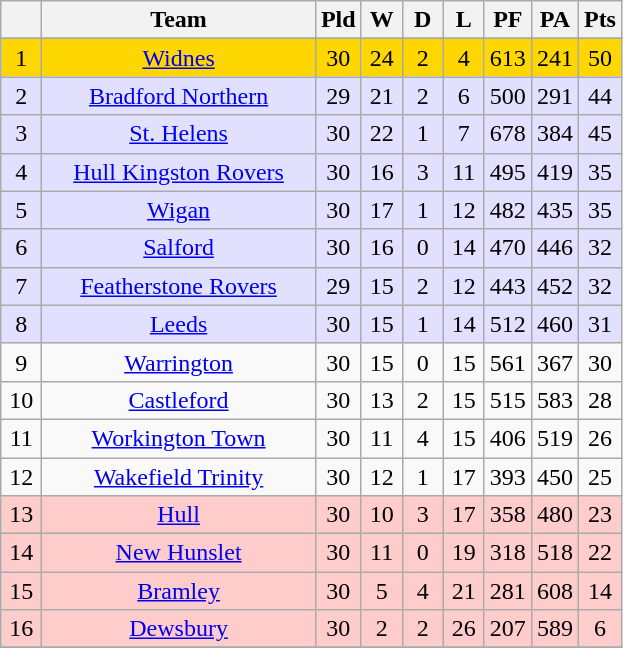<table class="wikitable" style="text-align:center;">
<tr>
<th width=20 abbr="Position"></th>
<th width=175>Team</th>
<th width=20 abbr="Played">Pld</th>
<th width=20 abbr="Won">W</th>
<th width=20 abbr="Drawn">D</th>
<th width=20 abbr="Lost">L</th>
<th width=20 abbr=”Points For”>PF</th>
<th width=20 abbr=”Points Against”>PA</th>
<th width=20 abbr="Points">Pts</th>
</tr>
<tr>
</tr>
<tr align=center style="background:#FFD700;">
<td>1</td>
<td><a href='#'>Widnes</a></td>
<td>30</td>
<td>24</td>
<td>2</td>
<td>4</td>
<td>613</td>
<td>241</td>
<td>50</td>
</tr>
<tr align=center style="background:#e1e1ff;color:">
<td>2</td>
<td><a href='#'>Bradford Northern</a></td>
<td>29</td>
<td>21</td>
<td>2</td>
<td>6</td>
<td>500</td>
<td>291</td>
<td>44</td>
</tr>
<tr align=center style="background:#e1e1ff;color:">
<td>3</td>
<td><a href='#'>St. Helens</a></td>
<td>30</td>
<td>22</td>
<td>1</td>
<td>7</td>
<td>678</td>
<td>384</td>
<td>45</td>
</tr>
<tr align=center style="background:#e1e1ff;color:">
<td>4</td>
<td><a href='#'>Hull Kingston Rovers</a></td>
<td>30</td>
<td>16</td>
<td>3</td>
<td>11</td>
<td>495</td>
<td>419</td>
<td>35</td>
</tr>
<tr align=center style="background:#e1e1ff;color:">
<td>5</td>
<td><a href='#'>Wigan</a></td>
<td>30</td>
<td>17</td>
<td>1</td>
<td>12</td>
<td>482</td>
<td>435</td>
<td>35</td>
</tr>
<tr align=center style="background:#e1e1ff;color:">
<td>6</td>
<td><a href='#'>Salford</a></td>
<td>30</td>
<td>16</td>
<td>0</td>
<td>14</td>
<td>470</td>
<td>446</td>
<td>32</td>
</tr>
<tr align=center style="background:#e1e1ff;color:">
<td>7</td>
<td><a href='#'>Featherstone Rovers</a></td>
<td>29</td>
<td>15</td>
<td>2</td>
<td>12</td>
<td>443</td>
<td>452</td>
<td>32</td>
</tr>
<tr align=center style="background:#e1e1ff;color:">
<td>8</td>
<td><a href='#'>Leeds</a></td>
<td>30</td>
<td>15</td>
<td>1</td>
<td>14</td>
<td>512</td>
<td>460</td>
<td>31</td>
</tr>
<tr align=center style="background:">
<td>9</td>
<td><a href='#'>Warrington</a></td>
<td>30</td>
<td>15</td>
<td>0</td>
<td>15</td>
<td>561</td>
<td>367</td>
<td>30</td>
</tr>
<tr align=center style="background:">
<td>10</td>
<td><a href='#'>Castleford</a></td>
<td>30</td>
<td>13</td>
<td>2</td>
<td>15</td>
<td>515</td>
<td>583</td>
<td>28</td>
</tr>
<tr align=center style="background:">
<td>11</td>
<td><a href='#'>Workington Town</a></td>
<td>30</td>
<td>11</td>
<td>4</td>
<td>15</td>
<td>406</td>
<td>519</td>
<td>26</td>
</tr>
<tr align=center style="background:">
<td>12</td>
<td><a href='#'>Wakefield Trinity</a></td>
<td>30</td>
<td>12</td>
<td>1</td>
<td>17</td>
<td>393</td>
<td>450</td>
<td>25</td>
</tr>
<tr align=center style="background:#FFCCCC">
<td>13</td>
<td><a href='#'>Hull</a></td>
<td>30</td>
<td>10</td>
<td>3</td>
<td>17</td>
<td>358</td>
<td>480</td>
<td>23</td>
</tr>
<tr align=center style="background:#FFCCCC">
<td>14</td>
<td><a href='#'>New Hunslet</a></td>
<td>30</td>
<td>11</td>
<td>0</td>
<td>19</td>
<td>318</td>
<td>518</td>
<td>22</td>
</tr>
<tr align=center style="background:#FFCCCC">
<td>15</td>
<td><a href='#'>Bramley</a></td>
<td>30</td>
<td>5</td>
<td>4</td>
<td>21</td>
<td>281</td>
<td>608</td>
<td>14</td>
</tr>
<tr align=center style="background:#FFCCCC">
<td>16</td>
<td><a href='#'>Dewsbury</a></td>
<td>30</td>
<td>2</td>
<td>2</td>
<td>26</td>
<td>207</td>
<td>589</td>
<td>6</td>
</tr>
<tr>
</tr>
</table>
